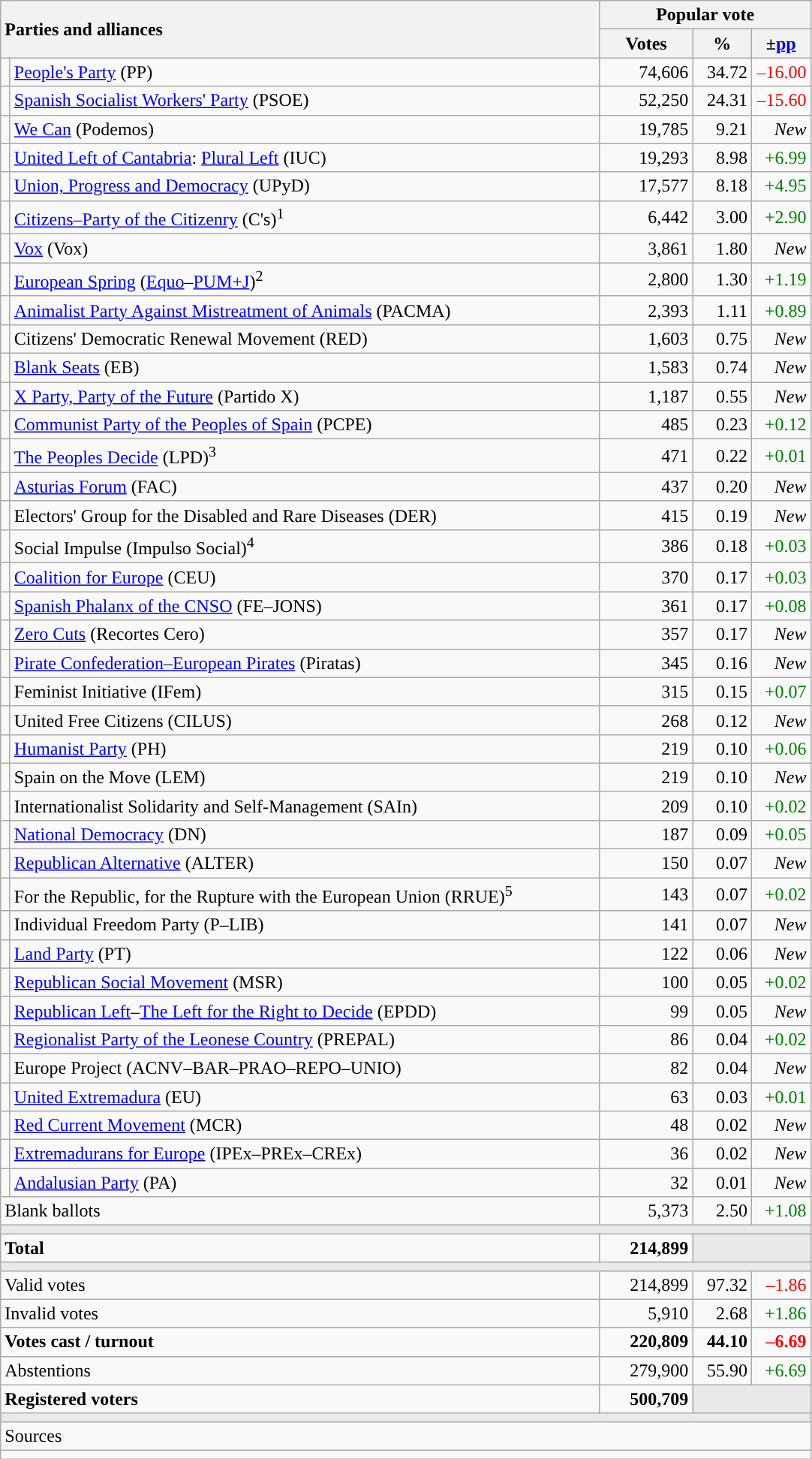<table class="wikitable" style="text-align:right">
<tr>
<th style="text-align:left;" rowspan="2" colspan="2" width="525">Parties and alliances</th>
<th colspan="3">Popular vote</th>
</tr>
<tr>
<th width="75">Votes</th>
<th width="45">%</th>
<th width="45">±<a href='#'>pp</a></th>
</tr>
<tr>
<td width="1" style="color:inherit;background:"></td>
<td align="left"><a href='#'>People's Party</a> (PP)</td>
<td>74,606</td>
<td>34.72</td>
<td style="color:red;">–16.00</td>
</tr>
<tr>
<td style="color:inherit;background:"></td>
<td align="left"><a href='#'>Spanish Socialist Workers' Party</a> (PSOE)</td>
<td>52,250</td>
<td>24.31</td>
<td style="color:red;">–15.60</td>
</tr>
<tr>
<td style="color:inherit;background:"></td>
<td align="left"><a href='#'>We Can</a> (Podemos)</td>
<td>19,785</td>
<td>9.21</td>
<td><em>New</em></td>
</tr>
<tr>
<td style="color:inherit;background:"></td>
<td align="left"><a href='#'>United Left of Cantabria</a>: <a href='#'>Plural Left</a> (IUC)</td>
<td>19,293</td>
<td>8.98</td>
<td style="color:green;">+6.99</td>
</tr>
<tr>
<td style="color:inherit;background:"></td>
<td align="left"><a href='#'>Union, Progress and Democracy</a> (UPyD)</td>
<td>17,577</td>
<td>8.18</td>
<td style="color:green;">+4.95</td>
</tr>
<tr>
<td style="color:inherit;background:"></td>
<td align="left"><a href='#'>Citizens–Party of the Citizenry</a> (C's)<sup>1</sup></td>
<td>6,442</td>
<td>3.00</td>
<td style="color:green;">+2.90</td>
</tr>
<tr>
<td style="color:inherit;background:"></td>
<td align="left"><a href='#'>Vox</a> (Vox)</td>
<td>3,861</td>
<td>1.80</td>
<td><em>New</em></td>
</tr>
<tr>
<td style="color:inherit;background:"></td>
<td align="left"><a href='#'>European Spring</a> (<a href='#'>Equo</a>–<a href='#'>PUM+J</a>)<sup>2</sup></td>
<td>2,800</td>
<td>1.30</td>
<td style="color:green;">+1.19</td>
</tr>
<tr>
<td style="color:inherit;background:"></td>
<td align="left"><a href='#'>Animalist Party Against Mistreatment of Animals</a> (PACMA)</td>
<td>2,393</td>
<td>1.11</td>
<td style="color:green;">+0.89</td>
</tr>
<tr>
<td style="color:inherit;background:"></td>
<td align="left">Citizens' Democratic Renewal Movement (RED)</td>
<td>1,603</td>
<td>0.75</td>
<td><em>New</em></td>
</tr>
<tr>
<td style="color:inherit;background:"></td>
<td align="left"><a href='#'>Blank Seats</a> (EB)</td>
<td>1,583</td>
<td>0.74</td>
<td><em>New</em></td>
</tr>
<tr>
<td style="color:inherit;background:"></td>
<td align="left"><a href='#'>X Party, Party of the Future</a> (Partido X)</td>
<td>1,187</td>
<td>0.55</td>
<td><em>New</em></td>
</tr>
<tr>
<td style="color:inherit;background:"></td>
<td align="left"><a href='#'>Communist Party of the Peoples of Spain</a> (PCPE)</td>
<td>485</td>
<td>0.23</td>
<td style="color:green;">+0.12</td>
</tr>
<tr>
<td style="color:inherit;background:"></td>
<td align="left"><a href='#'>The Peoples Decide</a> (LPD)<sup>3</sup></td>
<td>471</td>
<td>0.22</td>
<td style="color:green;">+0.01</td>
</tr>
<tr>
<td style="color:inherit;background:"></td>
<td align="left"><a href='#'>Asturias Forum</a> (FAC)</td>
<td>437</td>
<td>0.20</td>
<td><em>New</em></td>
</tr>
<tr>
<td style="color:inherit;background:"></td>
<td align="left">Electors' Group for the Disabled and Rare Diseases (DER)</td>
<td>415</td>
<td>0.19</td>
<td><em>New</em></td>
</tr>
<tr>
<td style="color:inherit;background:"></td>
<td align="left">Social Impulse (Impulso Social)<sup>4</sup></td>
<td>386</td>
<td>0.18</td>
<td style="color:green;">+0.03</td>
</tr>
<tr>
<td style="color:inherit;background:"></td>
<td align="left"><a href='#'>Coalition for Europe</a> (CEU)</td>
<td>370</td>
<td>0.17</td>
<td style="color:green;">+0.03</td>
</tr>
<tr>
<td style="color:inherit;background:"></td>
<td align="left"><a href='#'>Spanish Phalanx of the CNSO</a> (FE–JONS)</td>
<td>361</td>
<td>0.17</td>
<td style="color:green;">+0.08</td>
</tr>
<tr>
<td style="color:inherit;background:"></td>
<td align="left"><a href='#'>Zero Cuts</a> (Recortes Cero)</td>
<td>357</td>
<td>0.17</td>
<td><em>New</em></td>
</tr>
<tr>
<td style="color:inherit;background:"></td>
<td align="left"><a href='#'>Pirate Confederation–European Pirates</a> (Piratas)</td>
<td>345</td>
<td>0.16</td>
<td><em>New</em></td>
</tr>
<tr>
<td style="color:inherit;background:"></td>
<td align="left">Feminist Initiative (IFem)</td>
<td>315</td>
<td>0.15</td>
<td style="color:green;">+0.07</td>
</tr>
<tr>
<td style="color:inherit;background:"></td>
<td align="left">United Free Citizens (CILUS)</td>
<td>268</td>
<td>0.12</td>
<td><em>New</em></td>
</tr>
<tr>
<td style="color:inherit;background:"></td>
<td align="left"><a href='#'>Humanist Party</a> (PH)</td>
<td>219</td>
<td>0.10</td>
<td style="color:green;">+0.06</td>
</tr>
<tr>
<td style="color:inherit;background:"></td>
<td align="left">Spain on the Move (LEM)</td>
<td>219</td>
<td>0.10</td>
<td><em>New</em></td>
</tr>
<tr>
<td style="color:inherit;background:"></td>
<td align="left">Internationalist Solidarity and Self-Management (SAIn)</td>
<td>209</td>
<td>0.10</td>
<td style="color:green;">+0.02</td>
</tr>
<tr>
<td style="color:inherit;background:"></td>
<td align="left"><a href='#'>National Democracy</a> (DN)</td>
<td>187</td>
<td>0.09</td>
<td style="color:green;">+0.05</td>
</tr>
<tr>
<td style="color:inherit;background:"></td>
<td align="left"><a href='#'>Republican Alternative</a> (ALTER)</td>
<td>150</td>
<td>0.07</td>
<td><em>New</em></td>
</tr>
<tr>
<td style="color:inherit;background:"></td>
<td align="left">For the Republic, for the Rupture with the European Union (RRUE)<sup>5</sup></td>
<td>143</td>
<td>0.07</td>
<td style="color:green;">+0.02</td>
</tr>
<tr>
<td style="color:inherit;background:"></td>
<td align="left">Individual Freedom Party (P–LIB)</td>
<td>141</td>
<td>0.07</td>
<td><em>New</em></td>
</tr>
<tr>
<td style="color:inherit;background:"></td>
<td align="left"><a href='#'>Land Party</a> (PT)</td>
<td>122</td>
<td>0.06</td>
<td><em>New</em></td>
</tr>
<tr>
<td style="color:inherit;background:"></td>
<td align="left"><a href='#'>Republican Social Movement</a> (MSR)</td>
<td>100</td>
<td>0.05</td>
<td style="color:green;">+0.02</td>
</tr>
<tr>
<td style="color:inherit;background:"></td>
<td align="left"><a href='#'>Republican Left</a>–<a href='#'>The Left for the Right to Decide</a> (EPDD)</td>
<td>99</td>
<td>0.05</td>
<td><em>New</em></td>
</tr>
<tr>
<td style="color:inherit;background:"></td>
<td align="left"><a href='#'>Regionalist Party of the Leonese Country</a> (PREPAL)</td>
<td>86</td>
<td>0.04</td>
<td style="color:green;">+0.02</td>
</tr>
<tr>
<td style="color:inherit;background:"></td>
<td align="left">Europe Project (ACNV–BAR–PRAO–REPO–UNIO)</td>
<td>82</td>
<td>0.04</td>
<td><em>New</em></td>
</tr>
<tr>
<td style="color:inherit;background:"></td>
<td align="left"><a href='#'>United Extremadura</a> (EU)</td>
<td>63</td>
<td>0.03</td>
<td style="color:green;">+0.01</td>
</tr>
<tr>
<td style="color:inherit;background:"></td>
<td align="left"><a href='#'>Red Current Movement</a> (MCR)</td>
<td>48</td>
<td>0.02</td>
<td><em>New</em></td>
</tr>
<tr>
<td style="color:inherit;background:"></td>
<td align="left"><a href='#'>Extremadurans for Europe</a> (IPEx–PREx–CREx)</td>
<td>36</td>
<td>0.02</td>
<td><em>New</em></td>
</tr>
<tr>
<td style="color:inherit;background:"></td>
<td align="left"><a href='#'>Andalusian Party</a> (PA)</td>
<td>32</td>
<td>0.01</td>
<td><em>New</em></td>
</tr>
<tr>
<td align="left" colspan="2">Blank ballots</td>
<td>5,373</td>
<td>2.50</td>
<td style="color:green;">+1.08</td>
</tr>
<tr>
<td colspan="5" bgcolor="#E9E9E9"></td>
</tr>
<tr style="font-weight:bold;">
<td align="left" colspan="2">Total</td>
<td>214,899</td>
<td bgcolor="#E9E9E9" colspan="2"></td>
</tr>
<tr>
<td colspan="5" bgcolor="#E9E9E9"></td>
</tr>
<tr>
<td align="left" colspan="2">Valid votes</td>
<td>214,899</td>
<td>97.32</td>
<td style="color:red;">–1.86</td>
</tr>
<tr>
<td align="left" colspan="2">Invalid votes</td>
<td>5,910</td>
<td>2.68</td>
<td style="color:green;">+1.86</td>
</tr>
<tr style="font-weight:bold;">
<td align="left" colspan="2">Votes cast / turnout</td>
<td>220,809</td>
<td>44.10</td>
<td style="color:red;">–6.69</td>
</tr>
<tr>
<td align="left" colspan="2">Abstentions</td>
<td>279,900</td>
<td>55.90</td>
<td style="color:green;">+6.69</td>
</tr>
<tr style="font-weight:bold;">
<td align="left" colspan="2">Registered voters</td>
<td>500,709</td>
<td bgcolor="#E9E9E9" colspan="2"></td>
</tr>
<tr>
<td colspan="5" bgcolor="#E9E9E9"></td>
</tr>
<tr>
<td align="left" colspan="5">Sources</td>
</tr>
<tr>
<td colspan="5" style="text-align:left; max-width:680px;"></td>
</tr>
</table>
